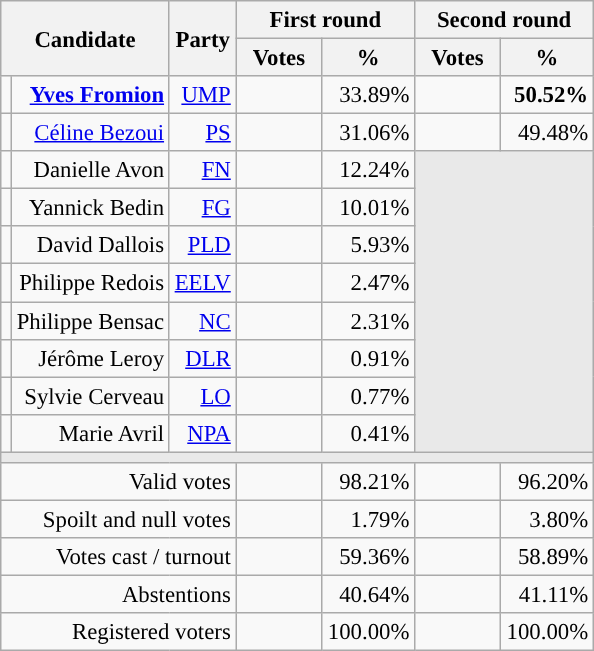<table class="wikitable" style="text-align:right;font-size:95%;">
<tr>
<th rowspan=2 colspan=2>Candidate</th>
<th rowspan=2 colspan=1>Party</th>
<th colspan=2>First round</th>
<th colspan=2>Second round</th>
</tr>
<tr>
<th style="width:50px;">Votes</th>
<th style="width:55px;">%</th>
<th style="width:50px;">Votes</th>
<th style="width:55px;">%</th>
</tr>
<tr>
<td style="color:inherit;background-color:"></td>
<td><strong><a href='#'>Yves Fromion</a></strong></td>
<td><a href='#'>UMP</a></td>
<td></td>
<td>33.89%</td>
<td><strong></strong></td>
<td><strong>50.52%</strong></td>
</tr>
<tr>
<td style="color:inherit;background-color:"></td>
<td><a href='#'>Céline Bezoui</a></td>
<td><a href='#'>PS</a></td>
<td></td>
<td>31.06%</td>
<td></td>
<td>49.48%</td>
</tr>
<tr>
<td style="color:inherit;background-color:"></td>
<td>Danielle Avon</td>
<td><a href='#'>FN</a></td>
<td></td>
<td>12.24%</td>
<td colspan=7 rowspan=8 style="background-color:#E9E9E9;"></td>
</tr>
<tr>
<td style="color:inherit;background-color:"></td>
<td>Yannick Bedin</td>
<td><a href='#'>FG</a></td>
<td></td>
<td>10.01%</td>
</tr>
<tr>
<td style="color:inherit;background-color:"></td>
<td>David Dallois</td>
<td><a href='#'>PLD</a></td>
<td></td>
<td>5.93%</td>
</tr>
<tr>
<td style="color:inherit;background-color:"></td>
<td>Philippe Redois</td>
<td><a href='#'>EELV</a></td>
<td></td>
<td>2.47%</td>
</tr>
<tr>
<td style="color:inherit;background-color:"></td>
<td>Philippe Bensac</td>
<td><a href='#'>NC</a></td>
<td></td>
<td>2.31%</td>
</tr>
<tr>
<td style="color:inherit;background-color:"></td>
<td>Jérôme Leroy</td>
<td><a href='#'>DLR</a></td>
<td></td>
<td>0.91%</td>
</tr>
<tr>
<td style="color:inherit;background-color:"></td>
<td>Sylvie Cerveau</td>
<td><a href='#'>LO</a></td>
<td></td>
<td>0.77%</td>
</tr>
<tr>
<td style="color:inherit;background-color:"></td>
<td>Marie Avril</td>
<td><a href='#'>NPA</a></td>
<td></td>
<td>0.41%</td>
</tr>
<tr>
<td colspan=7 style="background-color:#E9E9E9;"></td>
</tr>
<tr>
<td colspan=3>Valid votes</td>
<td></td>
<td>98.21%</td>
<td></td>
<td>96.20%</td>
</tr>
<tr>
<td colspan=3>Spoilt and null votes</td>
<td></td>
<td>1.79%</td>
<td></td>
<td>3.80%</td>
</tr>
<tr>
<td colspan=3>Votes cast / turnout</td>
<td></td>
<td>59.36%</td>
<td></td>
<td>58.89%</td>
</tr>
<tr>
<td colspan=3>Abstentions</td>
<td></td>
<td>40.64%</td>
<td></td>
<td>41.11%</td>
</tr>
<tr>
<td colspan=3>Registered voters</td>
<td></td>
<td>100.00%</td>
<td></td>
<td>100.00%</td>
</tr>
</table>
